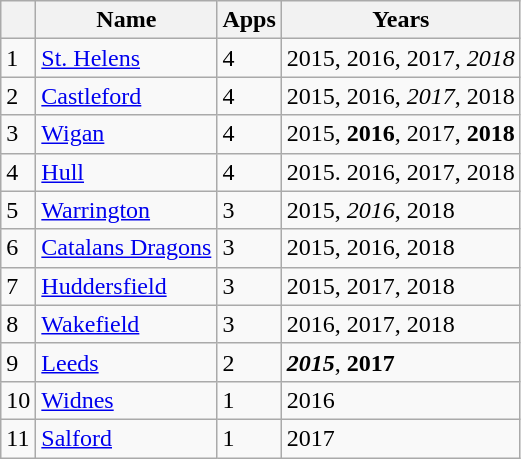<table class="wikitable">
<tr>
<th></th>
<th>Name</th>
<th>Apps</th>
<th>Years</th>
</tr>
<tr>
<td>1</td>
<td> <a href='#'>St. Helens</a></td>
<td>4</td>
<td>2015, 2016, 2017, <em>2018</em></td>
</tr>
<tr>
<td>2</td>
<td> <a href='#'>Castleford</a></td>
<td>4</td>
<td>2015, 2016, <em>2017</em>, 2018</td>
</tr>
<tr>
<td>3</td>
<td> <a href='#'>Wigan</a></td>
<td>4</td>
<td>2015, <strong>2016</strong>, 2017, <strong>2018</strong></td>
</tr>
<tr>
<td>4</td>
<td> <a href='#'>Hull</a></td>
<td>4</td>
<td>2015. 2016, 2017, 2018</td>
</tr>
<tr>
<td>5</td>
<td> <a href='#'>Warrington</a></td>
<td>3</td>
<td>2015, <em>2016</em>, 2018</td>
</tr>
<tr>
<td>6</td>
<td> <a href='#'>Catalans Dragons</a></td>
<td>3</td>
<td>2015, 2016, 2018</td>
</tr>
<tr>
<td>7</td>
<td> <a href='#'>Huddersfield</a></td>
<td>3</td>
<td>2015, 2017, 2018</td>
</tr>
<tr>
<td>8</td>
<td> <a href='#'>Wakefield</a></td>
<td>3</td>
<td>2016, 2017, 2018</td>
</tr>
<tr>
<td>9</td>
<td> <a href='#'>Leeds</a></td>
<td>2</td>
<td><strong><em>2015</em></strong>, <strong>2017</strong></td>
</tr>
<tr>
<td>10</td>
<td> <a href='#'>Widnes</a></td>
<td>1</td>
<td>2016</td>
</tr>
<tr>
<td>11</td>
<td> <a href='#'>Salford</a></td>
<td>1</td>
<td>2017</td>
</tr>
</table>
